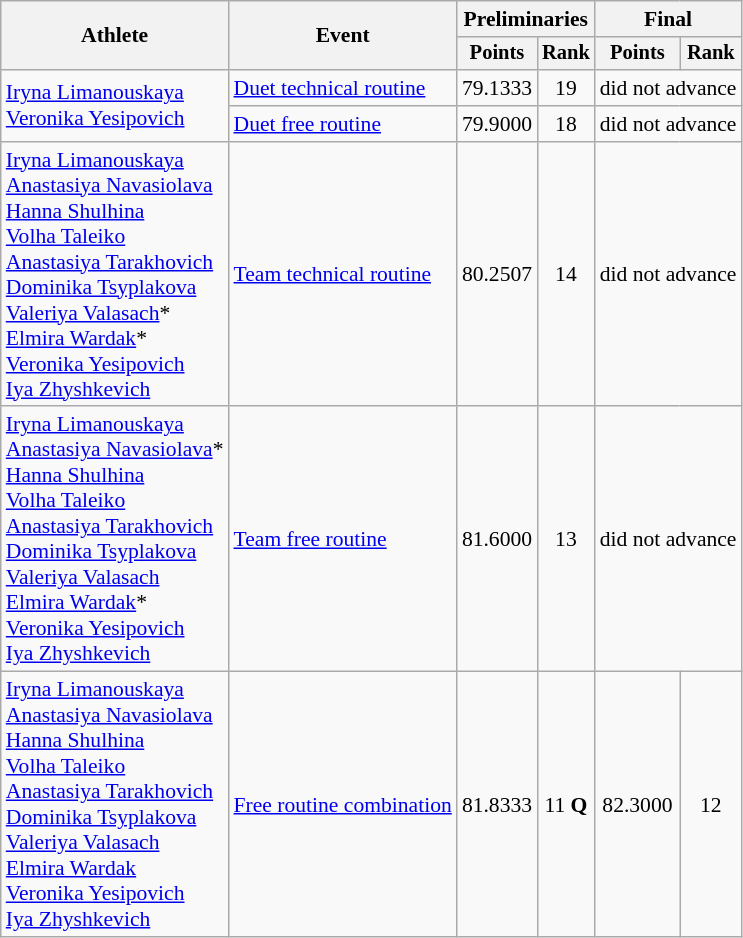<table class=wikitable style="font-size:90%">
<tr>
<th rowspan="2">Athlete</th>
<th rowspan="2">Event</th>
<th colspan="2">Preliminaries</th>
<th colspan="2">Final</th>
</tr>
<tr style="font-size:95%">
<th>Points</th>
<th>Rank</th>
<th>Points</th>
<th>Rank</th>
</tr>
<tr align=center>
<td align=left rowspan=2><a href='#'>Iryna Limanouskaya</a><br><a href='#'>Veronika Yesipovich</a></td>
<td align=left><a href='#'>Duet technical routine</a></td>
<td>79.1333</td>
<td>19</td>
<td colspan=2>did not advance</td>
</tr>
<tr align=center>
<td align=left><a href='#'>Duet free routine</a></td>
<td>79.9000</td>
<td>18</td>
<td colspan=2>did not advance</td>
</tr>
<tr align=center>
<td align=left><a href='#'>Iryna Limanouskaya</a><br><a href='#'>Anastasiya Navasiolava</a><br><a href='#'>Hanna Shulhina</a><br><a href='#'>Volha Taleiko</a><br><a href='#'>Anastasiya Tarakhovich</a><br><a href='#'>Dominika Tsyplakova</a><br><a href='#'>Valeriya Valasach</a>*<br><a href='#'>Elmira Wardak</a>*<br><a href='#'>Veronika Yesipovich</a><br><a href='#'>Iya Zhyshkevich</a></td>
<td align=left><a href='#'>Team technical routine</a></td>
<td>80.2507</td>
<td>14</td>
<td colspan=2>did not advance</td>
</tr>
<tr align=center>
<td align=left><a href='#'>Iryna Limanouskaya</a><br><a href='#'>Anastasiya Navasiolava</a>*<br><a href='#'>Hanna Shulhina</a><br><a href='#'>Volha Taleiko</a><br><a href='#'>Anastasiya Tarakhovich</a><br><a href='#'>Dominika Tsyplakova</a><br><a href='#'>Valeriya Valasach</a><br><a href='#'>Elmira Wardak</a>*<br><a href='#'>Veronika Yesipovich</a><br><a href='#'>Iya Zhyshkevich</a></td>
<td align=left><a href='#'>Team free routine</a></td>
<td>81.6000</td>
<td>13</td>
<td colspan=2>did not advance</td>
</tr>
<tr align=center>
<td align=left><a href='#'>Iryna Limanouskaya</a><br><a href='#'>Anastasiya Navasiolava</a><br><a href='#'>Hanna Shulhina</a><br><a href='#'>Volha Taleiko</a><br><a href='#'>Anastasiya Tarakhovich</a><br><a href='#'>Dominika Tsyplakova</a><br><a href='#'>Valeriya Valasach</a><br><a href='#'>Elmira Wardak</a><br><a href='#'>Veronika Yesipovich</a><br><a href='#'>Iya Zhyshkevich</a></td>
<td align=left><a href='#'>Free routine combination</a></td>
<td>81.8333</td>
<td>11 <strong>Q</strong></td>
<td>82.3000</td>
<td>12</td>
</tr>
</table>
